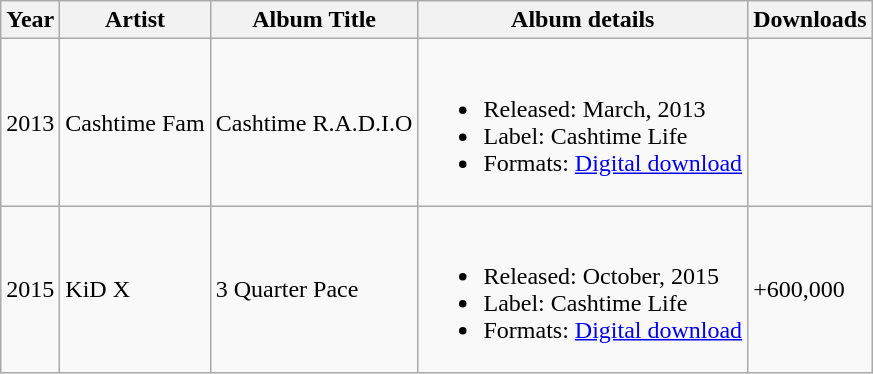<table class="wikitable sortable">
<tr>
<th>Year</th>
<th>Artist</th>
<th>Album Title</th>
<th class="unsortable">Album details</th>
<th>Downloads</th>
</tr>
<tr>
<td>2013</td>
<td>Cashtime Fam</td>
<td>Cashtime R.A.D.I.O</td>
<td><br><ul><li>Released: March, 2013</li><li>Label: Cashtime Life</li><li>Formats: <a href='#'>Digital download</a></li></ul></td>
<td></td>
</tr>
<tr>
<td>2015</td>
<td>KiD X</td>
<td>3 Quarter Pace</td>
<td><br><ul><li>Released: October, 2015</li><li>Label: Cashtime Life</li><li>Formats: <a href='#'>Digital download</a></li></ul></td>
<td>+600,000</td>
</tr>
</table>
